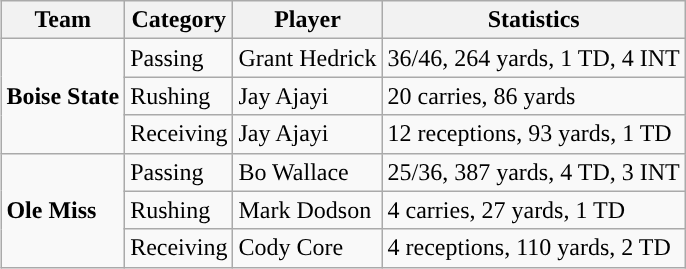<table class="wikitable" style="float: right;">
<tr>
<th>Team</th>
<th>Category</th>
<th>Player</th>
<th>Statistics</th>
</tr>
<tr>
<td rowspan=3><strong>Boise State</strong></td>
<td>Passing</td>
<td>Grant Hedrick</td>
<td>36/46, 264 yards, 1 TD, 4 INT</td>
</tr>
<tr>
<td>Rushing</td>
<td>Jay Ajayi</td>
<td>20 carries, 86 yards</td>
</tr>
<tr>
<td>Receiving</td>
<td>Jay Ajayi</td>
<td>12 receptions, 93 yards, 1 TD</td>
</tr>
<tr>
<td rowspan=3><strong>Ole Miss</strong></td>
<td>Passing</td>
<td>Bo Wallace</td>
<td>25/36, 387 yards, 4 TD, 3 INT</td>
</tr>
<tr>
<td>Rushing</td>
<td>Mark Dodson</td>
<td>4 carries, 27 yards, 1 TD</td>
</tr>
<tr>
<td>Receiving</td>
<td>Cody Core</td>
<td>4 receptions, 110 yards, 2 TD</td>
</tr>
</table>
